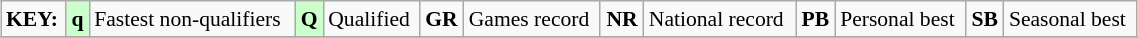<table class="wikitable" style="margin:0.5em auto; font-size:90%;position:relative;" width=60%>
<tr>
<td><strong>KEY:</strong></td>
<td bgcolor=ccffcc align=center><strong>q</strong></td>
<td>Fastest non-qualifiers</td>
<td bgcolor=ccffcc align=center><strong>Q</strong></td>
<td>Qualified</td>
<td align=center><strong>GR</strong></td>
<td>Games record</td>
<td align=center><strong>NR</strong></td>
<td>National record</td>
<td align=center><strong>PB</strong></td>
<td>Personal best</td>
<td align=center><strong>SB</strong></td>
<td>Seasonal best</td>
</tr>
<tr>
</tr>
</table>
